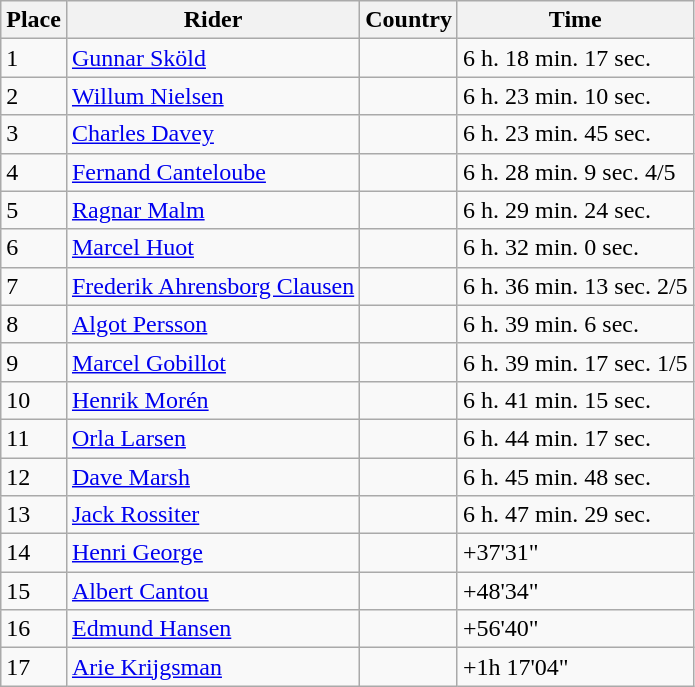<table class="wikitable">
<tr>
<th>Place</th>
<th>Rider</th>
<th>Country</th>
<th>Time</th>
</tr>
<tr>
<td>1</td>
<td><a href='#'>Gunnar Sköld</a></td>
<td></td>
<td>6 h. 18 min. 17 sec.</td>
</tr>
<tr>
<td>2</td>
<td><a href='#'>Willum Nielsen</a></td>
<td></td>
<td>6 h. 23 min. 10 sec.</td>
</tr>
<tr>
<td>3</td>
<td><a href='#'>Charles Davey</a></td>
<td></td>
<td>6 h. 23 min. 45 sec.</td>
</tr>
<tr>
<td>4</td>
<td><a href='#'>Fernand Canteloube</a></td>
<td></td>
<td>6 h. 28 min. 9 sec. 4/5</td>
</tr>
<tr>
<td>5</td>
<td><a href='#'>Ragnar Malm </a></td>
<td></td>
<td>6 h. 29 min. 24 sec.</td>
</tr>
<tr>
<td>6</td>
<td><a href='#'>Marcel Huot</a></td>
<td></td>
<td>6 h. 32 min. 0 sec.</td>
</tr>
<tr>
<td>7</td>
<td><a href='#'>Frederik Ahrensborg Clausen</a></td>
<td></td>
<td>6 h. 36 min. 13 sec. 2/5</td>
</tr>
<tr>
<td>8</td>
<td><a href='#'>Algot Persson</a></td>
<td></td>
<td>6 h. 39 min. 6 sec.</td>
</tr>
<tr>
<td>9</td>
<td><a href='#'>Marcel Gobillot</a></td>
<td></td>
<td>6 h. 39 min. 17 sec. 1/5</td>
</tr>
<tr>
<td>10</td>
<td><a href='#'>Henrik Morén</a></td>
<td></td>
<td>6 h. 41 min. 15 sec.</td>
</tr>
<tr>
<td>11</td>
<td><a href='#'>Orla Larsen</a></td>
<td></td>
<td>6 h. 44 min. 17 sec.</td>
</tr>
<tr>
<td>12</td>
<td><a href='#'>Dave Marsh</a></td>
<td></td>
<td>6 h. 45 min. 48 sec.</td>
</tr>
<tr>
<td>13</td>
<td><a href='#'>Jack Rossiter</a></td>
<td></td>
<td>6 h. 47 min. 29 sec.</td>
</tr>
<tr>
<td>14</td>
<td><a href='#'>Henri George</a></td>
<td></td>
<td>+37'31"</td>
</tr>
<tr>
<td>15</td>
<td><a href='#'>Albert Cantou</a></td>
<td></td>
<td>+48'34"</td>
</tr>
<tr>
<td>16</td>
<td><a href='#'>Edmund Hansen</a></td>
<td></td>
<td>+56'40"</td>
</tr>
<tr>
<td>17</td>
<td><a href='#'>Arie Krijgsman</a></td>
<td></td>
<td>+1h 17'04"</td>
</tr>
</table>
